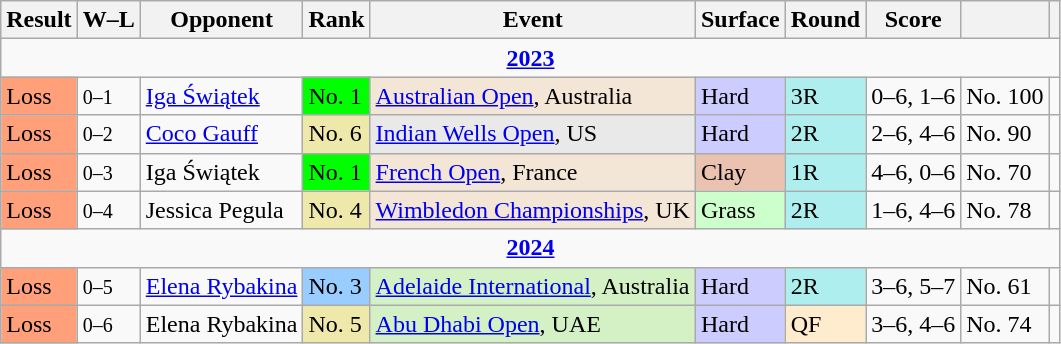<table class="wikitable sortable">
<tr>
<th>Result</th>
<th class=unsortable>W–L</th>
<th>Opponent</th>
<th>Rank</th>
<th>Event</th>
<th>Surface</th>
<th>Round</th>
<th class=unsortable>Score</th>
<th></th>
<th></th>
</tr>
<tr>
<td colspan="10" style="text-align:center"><strong><a href='#'>2023</a></strong></td>
</tr>
<tr>
<td bgcolor="ffa07a">Loss</td>
<td><small>0–1</small></td>
<td> <a href='#'>Iga Świątek</a></td>
<td bgcolor="lime">No. 1</td>
<td bgcolor="f3e6d7"><a href='#'>Australian Open</a>, Australia</td>
<td bgcolor="#ccf">Hard</td>
<td bgcolor="afeeee">3R</td>
<td>0–6, 1–6</td>
<td>No. 100</td>
<td></td>
</tr>
<tr>
<td bgcolor="ffa07a">Loss</td>
<td><small>0–2</small></td>
<td> <a href='#'>Coco Gauff</a></td>
<td bgcolor="eee8aa">No. 6</td>
<td bgcolor=e9e9e9><a href='#'>Indian Wells Open</a>, US</td>
<td bgcolor="#ccf">Hard</td>
<td bgcolor="afeeee">2R</td>
<td>2–6, 4–6</td>
<td>No. 90</td>
<td></td>
</tr>
<tr>
<td bgcolor="ffa07a">Loss</td>
<td><small>0–3</small></td>
<td> Iga Świątek</td>
<td bgcolor="lime">No. 1</td>
<td bgcolor="f3e6d7"><a href='#'>French Open</a>, France</td>
<td bgcolor="ebc2af">Clay</td>
<td bgcolor="afeeee">1R</td>
<td>4–6, 0–6</td>
<td>No. 70</td>
<td></td>
</tr>
<tr>
<td bgcolor="ffa07a">Loss</td>
<td><small>0–4</small></td>
<td> Jessica Pegula</td>
<td bgcolor="eee8aa">No. 4</td>
<td bgcolor="f3e6d7"><a href='#'>Wimbledon Championships</a>, UK</td>
<td bgcolor="#cfc">Grass</td>
<td bgcolor="afeeee">2R</td>
<td>1–6, 4–6</td>
<td>No. 78</td>
<td></td>
</tr>
<tr>
<td colspan="10" style="text-align:center"><strong><a href='#'>2024</a></strong></td>
</tr>
<tr>
<td bgcolor="ffa07a">Loss</td>
<td><small>0–5</small></td>
<td> <a href='#'>Elena Rybakina</a></td>
<td bgcolor="#9cf">No. 3</td>
<td bgcolor="d4f1c5"><a href='#'>Adelaide International</a>, Australia</td>
<td bgcolor="#ccf">Hard</td>
<td bgcolor="afeeee">2R</td>
<td>3–6, 5–7</td>
<td>No. 61</td>
<td></td>
</tr>
<tr>
<td bgcolor="ffa07a">Loss</td>
<td><small>0–6</small></td>
<td> Elena Rybakina</td>
<td bgcolor="eee8aa">No. 5</td>
<td bgcolor=d4f1c5><a href='#'>Abu Dhabi Open</a>, UAE</td>
<td bgcolor="#ccf">Hard</td>
<td bgcolor="ffebcd">QF</td>
<td>3–6, 4–6</td>
<td>No. 74</td>
<td></td>
</tr>
</table>
